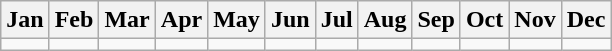<table class="wikitable">
<tr>
<th>Jan</th>
<th>Feb</th>
<th>Mar</th>
<th>Apr</th>
<th>May</th>
<th>Jun</th>
<th>Jul</th>
<th>Aug</th>
<th>Sep</th>
<th>Oct</th>
<th>Nov</th>
<th>Dec</th>
</tr>
<tr>
<td></td>
<td></td>
<td></td>
<td></td>
<td></td>
<td></td>
<td></td>
<td></td>
<td></td>
<td></td>
<td></td>
<td></td>
</tr>
</table>
